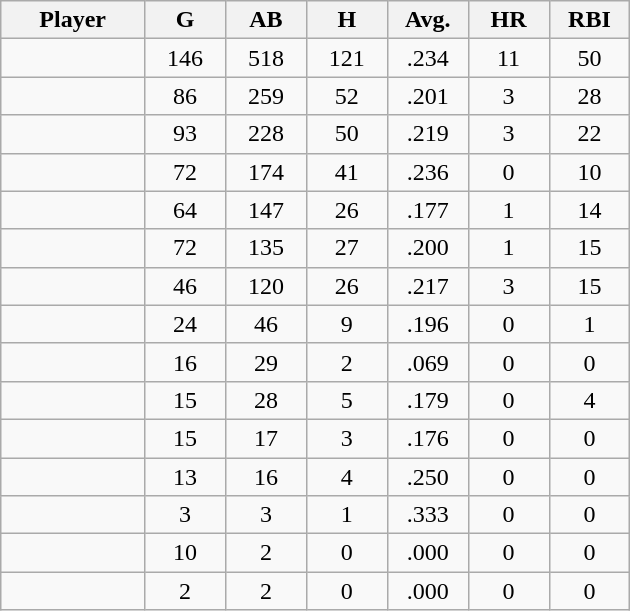<table class="wikitable sortable">
<tr>
<th bgcolor="#DDDDFF" width="16%">Player</th>
<th bgcolor="#DDDDFF" width="9%">G</th>
<th bgcolor="#DDDDFF" width="9%">AB</th>
<th bgcolor="#DDDDFF" width="9%">H</th>
<th bgcolor="#DDDDFF" width="9%">Avg.</th>
<th bgcolor="#DDDDFF" width="9%">HR</th>
<th bgcolor="#DDDDFF" width="9%">RBI</th>
</tr>
<tr align="center">
<td></td>
<td>146</td>
<td>518</td>
<td>121</td>
<td>.234</td>
<td>11</td>
<td>50</td>
</tr>
<tr align="center">
<td></td>
<td>86</td>
<td>259</td>
<td>52</td>
<td>.201</td>
<td>3</td>
<td>28</td>
</tr>
<tr align="center">
<td></td>
<td>93</td>
<td>228</td>
<td>50</td>
<td>.219</td>
<td>3</td>
<td>22</td>
</tr>
<tr align="center">
<td></td>
<td>72</td>
<td>174</td>
<td>41</td>
<td>.236</td>
<td>0</td>
<td>10</td>
</tr>
<tr align="center">
<td></td>
<td>64</td>
<td>147</td>
<td>26</td>
<td>.177</td>
<td>1</td>
<td>14</td>
</tr>
<tr align="center">
<td></td>
<td>72</td>
<td>135</td>
<td>27</td>
<td>.200</td>
<td>1</td>
<td>15</td>
</tr>
<tr align="center">
<td></td>
<td>46</td>
<td>120</td>
<td>26</td>
<td>.217</td>
<td>3</td>
<td>15</td>
</tr>
<tr align="center">
<td></td>
<td>24</td>
<td>46</td>
<td>9</td>
<td>.196</td>
<td>0</td>
<td>1</td>
</tr>
<tr align="center">
<td></td>
<td>16</td>
<td>29</td>
<td>2</td>
<td>.069</td>
<td>0</td>
<td>0</td>
</tr>
<tr align="center">
<td></td>
<td>15</td>
<td>28</td>
<td>5</td>
<td>.179</td>
<td>0</td>
<td>4</td>
</tr>
<tr align="center">
<td></td>
<td>15</td>
<td>17</td>
<td>3</td>
<td>.176</td>
<td>0</td>
<td>0</td>
</tr>
<tr align="center">
<td></td>
<td>13</td>
<td>16</td>
<td>4</td>
<td>.250</td>
<td>0</td>
<td>0</td>
</tr>
<tr align="center">
<td></td>
<td>3</td>
<td>3</td>
<td>1</td>
<td>.333</td>
<td>0</td>
<td>0</td>
</tr>
<tr align="center">
<td></td>
<td>10</td>
<td>2</td>
<td>0</td>
<td>.000</td>
<td>0</td>
<td>0</td>
</tr>
<tr align="center">
<td></td>
<td>2</td>
<td>2</td>
<td>0</td>
<td>.000</td>
<td>0</td>
<td>0</td>
</tr>
</table>
